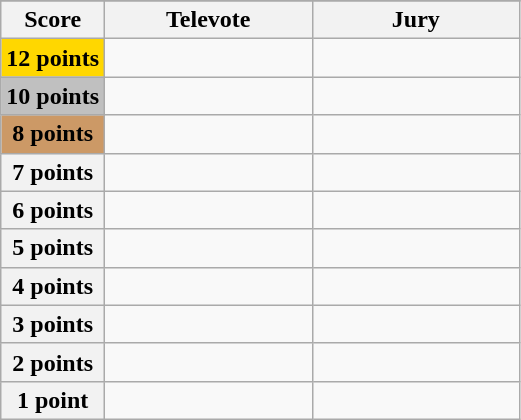<table class="wikitable">
<tr>
</tr>
<tr>
<th scope="col" width="20%">Score</th>
<th scope="col" width="40%">Televote</th>
<th scope="col" width="40%">Jury</th>
</tr>
<tr>
<th scope="row" style="background:gold">12 points</th>
<td></td>
<td></td>
</tr>
<tr>
<th scope="row" style="background:silver">10 points</th>
<td></td>
<td></td>
</tr>
<tr>
<th scope="row" style="background:#CC9966">8 points</th>
<td></td>
<td></td>
</tr>
<tr>
<th scope="row">7 points</th>
<td></td>
<td></td>
</tr>
<tr>
<th scope="row">6 points</th>
<td></td>
<td></td>
</tr>
<tr>
<th scope="row">5 points</th>
<td></td>
<td></td>
</tr>
<tr>
<th scope="row">4 points</th>
<td></td>
<td></td>
</tr>
<tr>
<th scope="row">3 points</th>
<td></td>
<td></td>
</tr>
<tr>
<th scope="row">2 points</th>
<td></td>
<td></td>
</tr>
<tr>
<th scope="row">1 point</th>
<td></td>
<td></td>
</tr>
</table>
